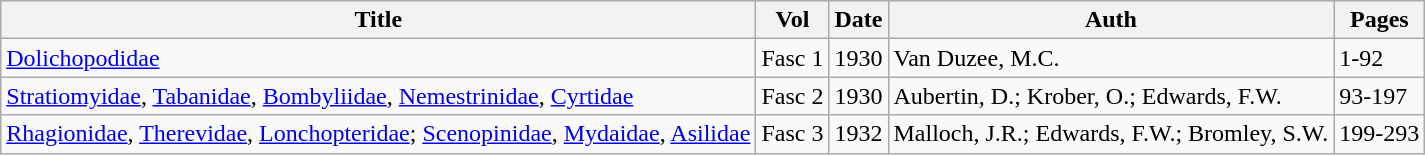<table class="wikitable" border="1">
<tr>
<th>Title</th>
<th>Vol</th>
<th>Date</th>
<th>Auth</th>
<th>Pages</th>
</tr>
<tr>
<td><a href='#'>Dolichopodidae</a></td>
<td>Fasc 1</td>
<td>1930</td>
<td>Van Duzee, M.C.</td>
<td>1-92</td>
</tr>
<tr>
<td><a href='#'>Stratiomyidae</a>, <a href='#'>Tabanidae</a>, <a href='#'>Bombyliidae</a>, <a href='#'>Nemestrinidae</a>, <a href='#'>Cyrtidae</a></td>
<td>Fasc 2</td>
<td>1930</td>
<td>Aubertin, D.; Krober, O.; Edwards, F.W.</td>
<td>93-197</td>
</tr>
<tr>
<td><a href='#'>Rhagionidae</a>, <a href='#'>Therevidae</a>, <a href='#'>Lonchopteridae</a>; <a href='#'>Scenopinidae</a>, <a href='#'>Mydaidae</a>, <a href='#'>Asilidae</a></td>
<td>Fasc 3</td>
<td>1932</td>
<td>Malloch, J.R.; Edwards, F.W.; Bromley, S.W.</td>
<td>199-293</td>
</tr>
</table>
